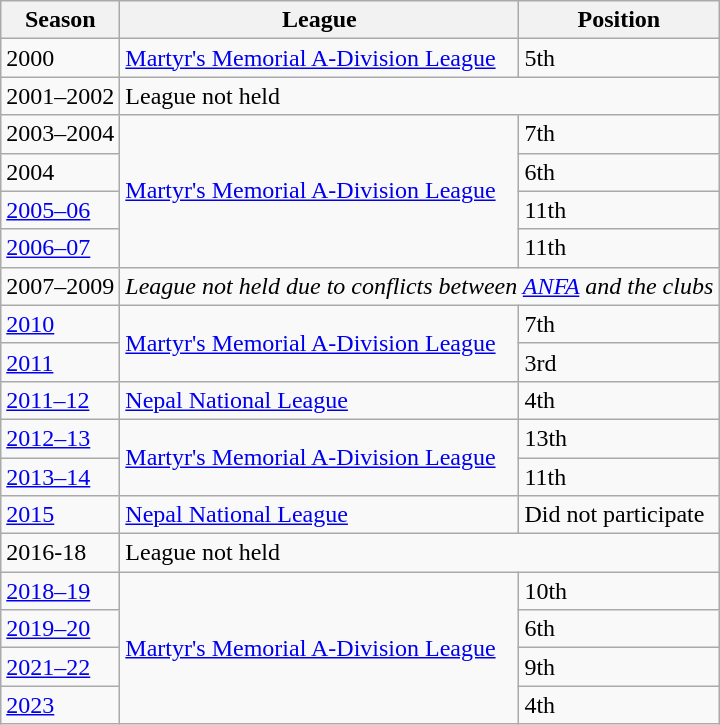<table class="wikitable float-right">
<tr>
<th>Season</th>
<th>League</th>
<th>Position</th>
</tr>
<tr>
<td>2000</td>
<td><a href='#'>Martyr's Memorial A-Division League</a></td>
<td>5th</td>
</tr>
<tr>
<td>2001–2002</td>
<td colspan="2">League not held</td>
</tr>
<tr>
<td>2003–2004</td>
<td rowspan="4"><a href='#'>Martyr's Memorial A-Division League</a></td>
<td>7th</td>
</tr>
<tr>
<td>2004</td>
<td>6th</td>
</tr>
<tr>
<td><a href='#'>2005–06</a></td>
<td>11th</td>
</tr>
<tr>
<td><a href='#'>2006–07</a></td>
<td>11th</td>
</tr>
<tr>
<td>2007–2009</td>
<td colspan="2"><em>League not held due to conflicts between <a href='#'>ANFA</a> and the clubs</em></td>
</tr>
<tr>
<td><a href='#'>2010</a></td>
<td rowspan="2"><a href='#'>Martyr's Memorial A-Division League</a></td>
<td>7th</td>
</tr>
<tr>
<td><a href='#'>2011</a></td>
<td>3rd</td>
</tr>
<tr>
<td><a href='#'>2011–12</a></td>
<td><a href='#'>Nepal National League</a></td>
<td>4th</td>
</tr>
<tr>
<td><a href='#'>2012–13</a></td>
<td rowspan="2"><a href='#'>Martyr's Memorial A-Division League</a></td>
<td>13th</td>
</tr>
<tr>
<td><a href='#'>2013–14</a></td>
<td>11th</td>
</tr>
<tr>
<td><a href='#'>2015</a></td>
<td><a href='#'>Nepal National League</a></td>
<td>Did not participate</td>
</tr>
<tr>
<td>2016-18</td>
<td colspan="2">League not held</td>
</tr>
<tr>
<td><a href='#'>2018–19</a></td>
<td rowspan="4"><a href='#'>Martyr's Memorial A-Division League</a></td>
<td>10th</td>
</tr>
<tr>
<td><a href='#'>2019–20</a></td>
<td>6th</td>
</tr>
<tr>
<td><a href='#'>2021–22</a></td>
<td>9th</td>
</tr>
<tr>
<td><a href='#'>2023</a></td>
<td>4th</td>
</tr>
</table>
